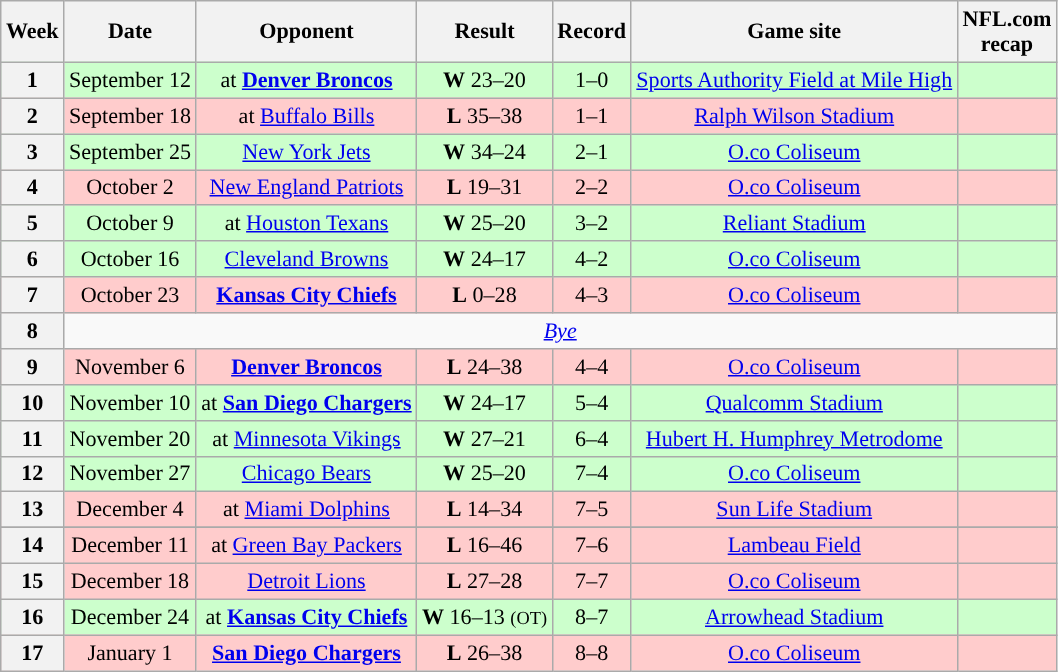<table class="wikitable" align="center" style="font-size: 92%">
<tr>
<th +>Week</th>
<th +>Date</th>
<th +>Opponent</th>
<th +>Result</th>
<th +>Record</th>
<th +>Game site</th>
<th +>NFL.com<br>recap</th>
</tr>
<tr style="background:#cfc">
<th>1</th>
<td style="text-align:center;">September 12</td>
<td style="text-align:center;">at <strong><a href='#'>Denver Broncos</a></strong></td>
<td style="text-align:center;"><strong>W</strong> 23–20</td>
<td style="text-align:center;">1–0</td>
<td style="text-align:center;"><a href='#'>Sports Authority Field at Mile High</a></td>
<td style="text-align:center;"></td>
</tr>
<tr style="background:#fcc">
<th>2</th>
<td style="text-align:center;">September 18</td>
<td style="text-align:center;">at <a href='#'>Buffalo Bills</a></td>
<td style="text-align:center;"><strong>L</strong> 35–38</td>
<td style="text-align:center;">1–1</td>
<td style="text-align:center;"><a href='#'>Ralph Wilson Stadium</a></td>
<td style="text-align:center;"></td>
</tr>
<tr style="background:#cfc">
<th>3</th>
<td style="text-align:center;">September 25</td>
<td style="text-align:center;"><a href='#'>New York Jets</a></td>
<td style="text-align:center;"><strong>W</strong> 34–24</td>
<td style="text-align:center;">2–1</td>
<td style="text-align:center;"><a href='#'>O.co Coliseum</a></td>
<td style="text-align:center;"></td>
</tr>
<tr style="background:#fcc">
<th>4</th>
<td style="text-align:center;">October 2</td>
<td style="text-align:center;"><a href='#'>New England Patriots</a></td>
<td style="text-align:center;"><strong>L</strong> 19–31</td>
<td style="text-align:center;">2–2</td>
<td style="text-align:center;"><a href='#'>O.co Coliseum</a></td>
<td style="text-align:center;"></td>
</tr>
<tr style="background:#cfc">
<th>5</th>
<td style="text-align:center;">October 9</td>
<td style="text-align:center;">at <a href='#'>Houston Texans</a></td>
<td style="text-align:center;"><strong>W</strong> 25–20</td>
<td style="text-align:center;">3–2</td>
<td style="text-align:center;"><a href='#'>Reliant Stadium</a></td>
<td style="text-align:center;"></td>
</tr>
<tr style="background:#cfc">
<th>6</th>
<td style="text-align:center;">October 16</td>
<td style="text-align:center;"><a href='#'>Cleveland Browns</a></td>
<td style="text-align:center;"><strong>W</strong> 24–17</td>
<td style="text-align:center;">4–2</td>
<td style="text-align:center;"><a href='#'>O.co Coliseum</a></td>
<td style="text-align:center;"></td>
</tr>
<tr style="background:#fcc">
<th>7</th>
<td style="text-align:center;">October 23</td>
<td style="text-align:center;"><strong><a href='#'>Kansas City Chiefs</a></strong></td>
<td style="text-align:center;"><strong>L</strong> 0–28</td>
<td style="text-align:center;">4–3</td>
<td style="text-align:center;"><a href='#'>O.co Coliseum</a></td>
<td style="text-align:center;"></td>
</tr>
<tr style="background:#">
<th>8</th>
<td colspan="8" style="text-align:center;"><em><a href='#'>Bye</a></em></td>
</tr>
<tr style="background:#fcc">
<th>9</th>
<td style="text-align:center;">November 6</td>
<td style="text-align:center;"><strong><a href='#'>Denver Broncos</a></strong></td>
<td style="text-align:center;"><strong>L</strong> 24–38</td>
<td style="text-align:center;">4–4</td>
<td style="text-align:center;"><a href='#'>O.co Coliseum</a></td>
<td style="text-align:center;"></td>
</tr>
<tr style="background:#cfc">
<th>10</th>
<td style="text-align:center;">November 10</td>
<td style="text-align:center;">at <strong><a href='#'>San Diego Chargers</a></strong></td>
<td style="text-align:center;"><strong>W</strong> 24–17</td>
<td style="text-align:center;">5–4</td>
<td style="text-align:center;"><a href='#'>Qualcomm Stadium</a></td>
<td style="text-align:center;"></td>
</tr>
<tr style="background:#cfc">
<th>11</th>
<td style="text-align:center;">November 20</td>
<td style="text-align:center;">at <a href='#'>Minnesota Vikings</a></td>
<td style="text-align:center;"><strong>W</strong> 27–21</td>
<td style="text-align:center;">6–4</td>
<td style="text-align:center;"><a href='#'>Hubert H. Humphrey Metrodome</a></td>
<td style="text-align:center;"></td>
</tr>
<tr style="background:#cfc">
<th>12</th>
<td style="text-align:center;">November 27</td>
<td style="text-align:center;"><a href='#'>Chicago Bears</a></td>
<td style="text-align:center;"><strong>W</strong> 25–20</td>
<td style="text-align:center;">7–4</td>
<td style="text-align:center;"><a href='#'>O.co Coliseum</a></td>
<td style="text-align:center;"></td>
</tr>
<tr style="background:#fcc">
<th>13</th>
<td style="text-align:center;">December 4</td>
<td style="text-align:center;">at <a href='#'>Miami Dolphins</a></td>
<td style="text-align:center;"><strong>L</strong> 14–34</td>
<td style="text-align:center;">7–5</td>
<td style="text-align:center;"><a href='#'>Sun Life Stadium</a></td>
<td style="text-align:center;"></td>
</tr>
<tr style="background:#">
</tr>
<tr style="background:#fcc">
<th>14</th>
<td style="text-align:center;">December 11</td>
<td style="text-align:center;">at <a href='#'>Green Bay Packers</a></td>
<td style="text-align:center;"><strong>L</strong> 16–46</td>
<td style="text-align:center;">7–6</td>
<td style="text-align:center;"><a href='#'>Lambeau Field</a></td>
<td style="text-align:center;"></td>
</tr>
<tr style="background:#fcc">
<th>15</th>
<td style="text-align:center;">December 18</td>
<td style="text-align:center;"><a href='#'>Detroit Lions</a></td>
<td style="text-align:center;"><strong>L</strong> 27–28</td>
<td style="text-align:center;">7–7</td>
<td style="text-align:center;"><a href='#'>O.co Coliseum</a></td>
<td style="text-align:center;"></td>
</tr>
<tr style="background:#cfc">
<th>16</th>
<td style="text-align:center;">December 24</td>
<td style="text-align:center;">at <strong><a href='#'>Kansas City Chiefs</a></strong></td>
<td style="text-align:center;"><strong>W</strong> 16–13 <small>(OT)</small></td>
<td style="text-align:center;">8–7</td>
<td style="text-align:center;"><a href='#'>Arrowhead Stadium</a></td>
<td style="text-align:center;"></td>
</tr>
<tr style="background:#fcc">
<th>17</th>
<td style="text-align:center;">January 1</td>
<td style="text-align:center;"><strong><a href='#'>San Diego Chargers</a></strong></td>
<td style="text-align:center;"><strong>L</strong> 26–38</td>
<td style="text-align:center;">8–8</td>
<td style="text-align:center;"><a href='#'>O.co Coliseum</a></td>
<td style="text-align:center;"></td>
</tr>
</table>
